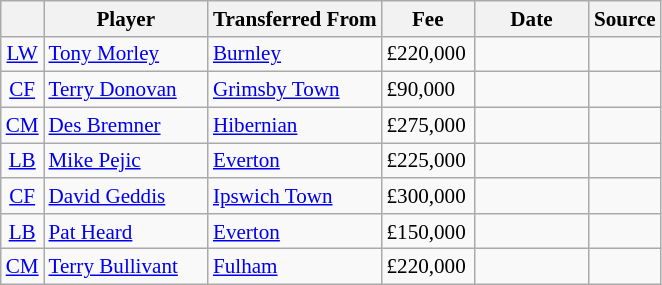<table class="wikitable plainrowheaders sortable" style="font-size:88%">
<tr>
<th></th>
<th scope=col width=103><strong>Player</strong></th>
<th><strong>Transferred From</strong></th>
<th scope=col width=55><strong>Fee</strong></th>
<th scope=col width=70><strong>Date</strong></th>
<th><strong>Source</strong></th>
</tr>
<tr>
<td align=center><a href='#'>LW</a></td>
<td> <a href='#'>Tony Morley</a></td>
<td> <a href='#'>Burnley</a></td>
<td>£220,000</td>
<td></td>
<td></td>
</tr>
<tr>
<td align=center><a href='#'>CF</a></td>
<td> <a href='#'>Terry Donovan</a></td>
<td> <a href='#'>Grimsby Town</a></td>
<td>£90,000</td>
<td></td>
<td></td>
</tr>
<tr>
<td align=center><a href='#'>CM</a></td>
<td> <a href='#'>Des Bremner</a></td>
<td> <a href='#'>Hibernian</a></td>
<td>£275,000</td>
<td></td>
<td></td>
</tr>
<tr>
<td align=center><a href='#'>LB</a></td>
<td> <a href='#'>Mike Pejic</a></td>
<td> <a href='#'>Everton</a></td>
<td>£225,000</td>
<td></td>
<td></td>
</tr>
<tr>
<td align=center><a href='#'>CF</a></td>
<td> <a href='#'>David Geddis</a></td>
<td> <a href='#'>Ipswich Town</a></td>
<td>£300,000</td>
<td></td>
<td></td>
</tr>
<tr>
<td align=center><a href='#'>LB</a></td>
<td> <a href='#'>Pat Heard</a></td>
<td> <a href='#'>Everton</a></td>
<td>£150,000</td>
<td></td>
<td></td>
</tr>
<tr>
<td align=center><a href='#'>CM</a></td>
<td> <a href='#'>Terry Bullivant</a></td>
<td> <a href='#'>Fulham</a></td>
<td>£220,000</td>
<td></td>
<td></td>
</tr>
</table>
